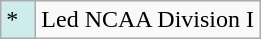<table class="wikitable">
<tr>
<td style="background:#CFECEC; width:1em">*</td>
<td>Led NCAA Division I</td>
</tr>
</table>
